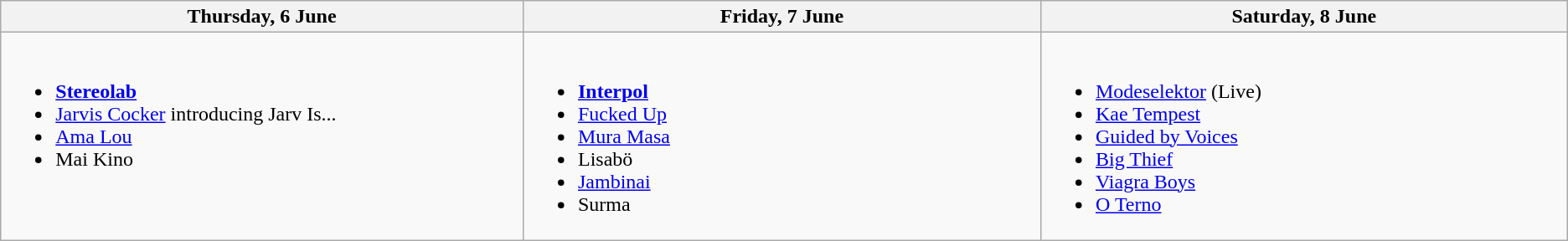<table class="wikitable">
<tr>
<th width="500">Thursday, 6 June</th>
<th width="500">Friday, 7 June</th>
<th width="500">Saturday, 8 June</th>
</tr>
<tr valign="top">
<td><br><ul><li><strong><a href='#'>Stereolab</a></strong></li><li><a href='#'>Jarvis Cocker</a> introducing Jarv Is...</li><li><a href='#'>Ama Lou</a></li><li>Mai Kino</li></ul></td>
<td><br><ul><li><strong><a href='#'>Interpol</a></strong></li><li><a href='#'>Fucked Up</a></li><li><a href='#'>Mura Masa</a></li><li>Lisabö</li><li><a href='#'>Jambinai</a></li><li>Surma</li></ul></td>
<td><br><ul><li><a href='#'>Modeselektor</a> (Live)</li><li><a href='#'>Kae Tempest</a></li><li><a href='#'>Guided by Voices</a></li><li><a href='#'>Big Thief</a></li><li><a href='#'>Viagra Boys</a></li><li><a href='#'>O Terno</a></li></ul></td>
</tr>
</table>
